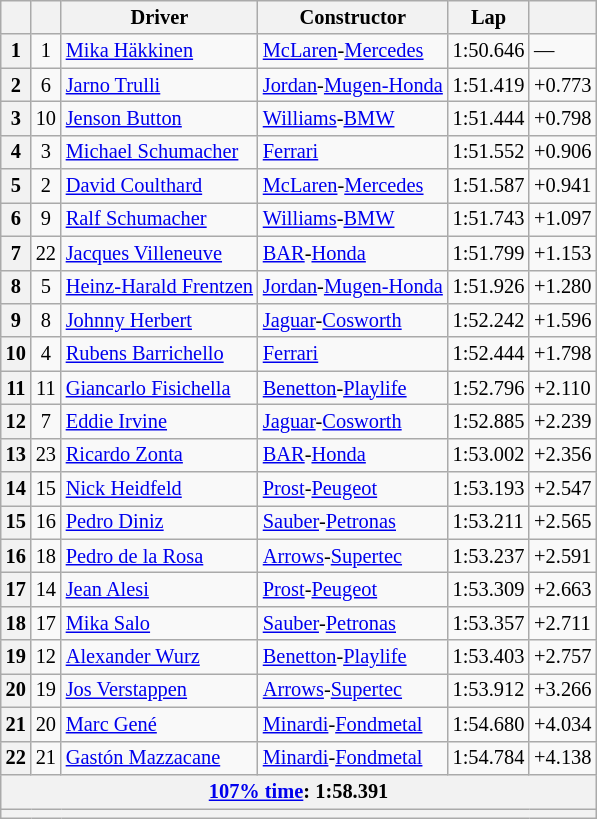<table class="wikitable sortable" style="font-size: 85%;">
<tr>
<th scope="col"></th>
<th scope="col"></th>
<th scope="col">Driver</th>
<th scope="col">Constructor</th>
<th scope="col">Lap</th>
<th scope="col" class="unsortable"></th>
</tr>
<tr>
<th scope="row">1</th>
<td align="center">1</td>
<td data-sort-value="HAK"> <a href='#'>Mika Häkkinen</a></td>
<td><a href='#'>McLaren</a>-<a href='#'>Mercedes</a></td>
<td>1:50.646</td>
<td>—</td>
</tr>
<tr>
<th scope="row">2</th>
<td align="center">6</td>
<td data-sort-value="TRU"> <a href='#'>Jarno Trulli</a></td>
<td><a href='#'>Jordan</a>-<a href='#'>Mugen-Honda</a></td>
<td>1:51.419</td>
<td>+0.773</td>
</tr>
<tr>
<th scope="row">3</th>
<td align="center">10</td>
<td data-sort-value="BUT"> <a href='#'>Jenson Button</a></td>
<td><a href='#'>Williams</a>-<a href='#'>BMW</a></td>
<td>1:51.444</td>
<td>+0.798</td>
</tr>
<tr>
<th scope="row">4</th>
<td align="center">3</td>
<td data-sort-value="SCH1"> <a href='#'>Michael Schumacher</a></td>
<td><a href='#'>Ferrari</a></td>
<td>1:51.552</td>
<td>+0.906</td>
</tr>
<tr>
<th scope="row">5</th>
<td align="center">2</td>
<td data-sort-value="COU"> <a href='#'>David Coulthard</a></td>
<td><a href='#'>McLaren</a>-<a href='#'>Mercedes</a></td>
<td>1:51.587</td>
<td>+0.941</td>
</tr>
<tr>
<th scope="row">6</th>
<td align="center">9</td>
<td data-sort-value="SCH2"> <a href='#'>Ralf Schumacher</a></td>
<td><a href='#'>Williams</a>-<a href='#'>BMW</a></td>
<td>1:51.743</td>
<td>+1.097</td>
</tr>
<tr>
<th scope="row">7</th>
<td align="center">22</td>
<td data-sort-value="VIL"> <a href='#'>Jacques Villeneuve</a></td>
<td><a href='#'>BAR</a>-<a href='#'>Honda</a></td>
<td>1:51.799</td>
<td>+1.153</td>
</tr>
<tr>
<th scope="row">8</th>
<td align="center">5</td>
<td data-sort-value="FRE"> <a href='#'>Heinz-Harald Frentzen</a></td>
<td><a href='#'>Jordan</a>-<a href='#'>Mugen-Honda</a></td>
<td>1:51.926</td>
<td>+1.280</td>
</tr>
<tr>
<th scope="row">9</th>
<td align="center">8</td>
<td data-sort-value="HER"> <a href='#'>Johnny Herbert</a></td>
<td><a href='#'>Jaguar</a>-<a href='#'>Cosworth</a></td>
<td>1:52.242</td>
<td>+1.596</td>
</tr>
<tr>
<th scope="row">10</th>
<td align="center">4</td>
<td data-sort-value="BAR"> <a href='#'>Rubens Barrichello</a></td>
<td><a href='#'>Ferrari</a></td>
<td>1:52.444</td>
<td>+1.798</td>
</tr>
<tr>
<th scope="row">11</th>
<td align="center">11</td>
<td data-sort-value="FIS"> <a href='#'>Giancarlo Fisichella</a></td>
<td><a href='#'>Benetton</a>-<a href='#'>Playlife</a></td>
<td>1:52.796</td>
<td>+2.110</td>
</tr>
<tr>
<th scope="row">12</th>
<td align="center">7</td>
<td data-sort-value="IRV"> <a href='#'>Eddie Irvine</a></td>
<td><a href='#'>Jaguar</a>-<a href='#'>Cosworth</a></td>
<td>1:52.885</td>
<td>+2.239</td>
</tr>
<tr>
<th scope="row">13</th>
<td align="center">23</td>
<td data-sort-value="ZON"> <a href='#'>Ricardo Zonta</a></td>
<td><a href='#'>BAR</a>-<a href='#'>Honda</a></td>
<td>1:53.002</td>
<td>+2.356</td>
</tr>
<tr>
<th scope="row">14</th>
<td align="center">15</td>
<td data-sort-value="HEI"> <a href='#'>Nick Heidfeld</a></td>
<td><a href='#'>Prost</a>-<a href='#'>Peugeot</a></td>
<td>1:53.193</td>
<td>+2.547</td>
</tr>
<tr>
<th scope="row">15</th>
<td align="center">16</td>
<td data-sort-value="DIN"> <a href='#'>Pedro Diniz</a></td>
<td><a href='#'>Sauber</a>-<a href='#'>Petronas</a></td>
<td>1:53.211</td>
<td>+2.565</td>
</tr>
<tr>
<th scope="row">16</th>
<td align="center">18</td>
<td data-sort-value="DEL"> <a href='#'>Pedro de la Rosa</a></td>
<td><a href='#'>Arrows</a>-<a href='#'>Supertec</a></td>
<td>1:53.237</td>
<td>+2.591</td>
</tr>
<tr>
<th scope="row">17</th>
<td align="center">14</td>
<td data-sort-value="ALE"> <a href='#'>Jean Alesi</a></td>
<td><a href='#'>Prost</a>-<a href='#'>Peugeot</a></td>
<td>1:53.309</td>
<td>+2.663</td>
</tr>
<tr>
<th scope="row">18</th>
<td align="center">17</td>
<td data-sort-value="SAL"> <a href='#'>Mika Salo</a></td>
<td><a href='#'>Sauber</a>-<a href='#'>Petronas</a></td>
<td>1:53.357</td>
<td>+2.711</td>
</tr>
<tr>
<th scope="row">19</th>
<td align="center">12</td>
<td data-sort-value="WUR"> <a href='#'>Alexander Wurz</a></td>
<td><a href='#'>Benetton</a>-<a href='#'>Playlife</a></td>
<td>1:53.403</td>
<td>+2.757</td>
</tr>
<tr>
<th scope="row">20</th>
<td align="center">19</td>
<td data-sort-value="VER"> <a href='#'>Jos Verstappen</a></td>
<td><a href='#'>Arrows</a>-<a href='#'>Supertec</a></td>
<td>1:53.912</td>
<td>+3.266</td>
</tr>
<tr>
<th scope="row">21</th>
<td align="center">20</td>
<td data-sort-value="GEN"> <a href='#'>Marc Gené</a></td>
<td><a href='#'>Minardi</a>-<a href='#'>Fondmetal</a></td>
<td>1:54.680</td>
<td>+4.034</td>
</tr>
<tr>
<th scope="row">22</th>
<td align="center">21</td>
<td data-sort-value="MAZ"> <a href='#'>Gastón Mazzacane</a></td>
<td><a href='#'>Minardi</a>-<a href='#'>Fondmetal</a></td>
<td>1:54.784</td>
<td>+4.138</td>
</tr>
<tr class="sortbottom">
<th colspan=8><a href='#'>107% time</a>: 1:58.391</th>
</tr>
<tr class="sortbottom">
<th colspan="8"></th>
</tr>
</table>
